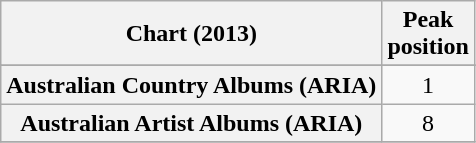<table class="wikitable sortable plainrowheaders" style="text-align:center">
<tr>
<th scope="col">Chart (2013)</th>
<th scope="col">Peak<br> position</th>
</tr>
<tr>
</tr>
<tr>
<th scope="row">Australian Country Albums (ARIA)</th>
<td>1</td>
</tr>
<tr>
<th scope="row">Australian Artist Albums (ARIA)</th>
<td>8</td>
</tr>
<tr>
</tr>
</table>
